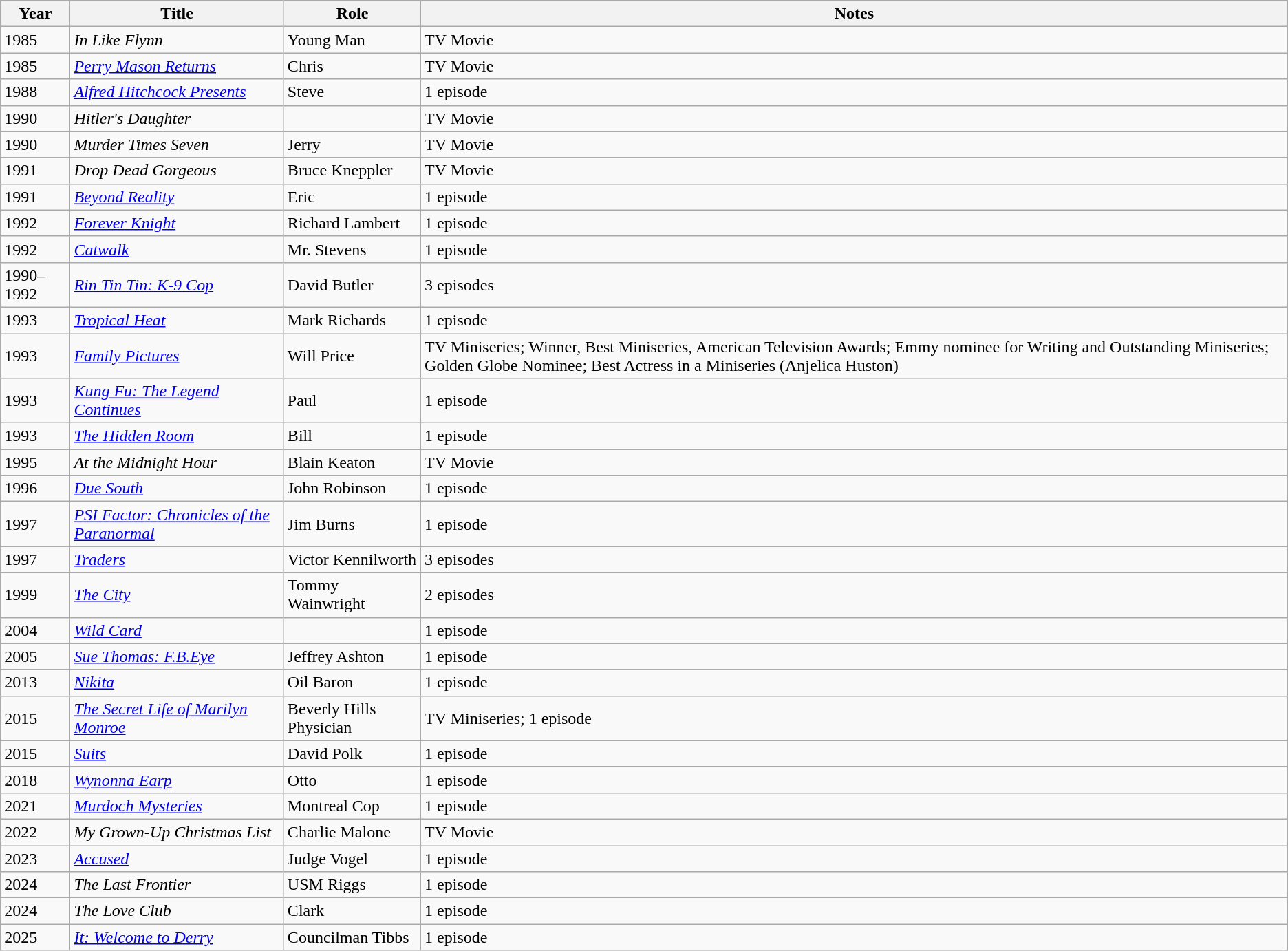<table class="wikitable">
<tr>
<th>Year</th>
<th>Title</th>
<th>Role</th>
<th>Notes</th>
</tr>
<tr>
<td>1985</td>
<td><em>In Like Flynn</em></td>
<td>Young Man</td>
<td>TV Movie</td>
</tr>
<tr>
<td>1985</td>
<td><a href='#'><em>Perry Mason Returns</em></a></td>
<td>Chris</td>
<td>TV Movie</td>
</tr>
<tr>
<td>1988</td>
<td><em><a href='#'>Alfred Hitchcock Presents</a></em></td>
<td>Steve</td>
<td>1 episode</td>
</tr>
<tr>
<td>1990</td>
<td><em>Hitler's Daughter</em></td>
<td></td>
<td>TV Movie</td>
</tr>
<tr>
<td>1990</td>
<td><em>Murder Times Seven</em></td>
<td>Jerry</td>
<td>TV Movie</td>
</tr>
<tr>
<td>1991</td>
<td><em>Drop Dead Gorgeous</em></td>
<td>Bruce Kneppler</td>
<td>TV Movie</td>
</tr>
<tr>
<td>1991</td>
<td><em><a href='#'>Beyond Reality</a></em></td>
<td>Eric</td>
<td>1 episode</td>
</tr>
<tr>
<td>1992</td>
<td><em><a href='#'>Forever Knight</a></em></td>
<td>Richard Lambert</td>
<td>1 episode</td>
</tr>
<tr>
<td>1992</td>
<td><em><a href='#'>Catwalk</a></em></td>
<td>Mr. Stevens</td>
<td>1 episode</td>
</tr>
<tr>
<td>1990–1992</td>
<td><em><a href='#'>Rin Tin Tin: K-9 Cop</a></em></td>
<td>David Butler</td>
<td>3 episodes</td>
</tr>
<tr>
<td>1993</td>
<td><em><a href='#'>Tropical Heat</a></em></td>
<td>Mark Richards</td>
<td>1 episode</td>
</tr>
<tr>
<td>1993</td>
<td><em><a href='#'>Family Pictures</a></em></td>
<td>Will Price</td>
<td>TV Miniseries; Winner, Best Miniseries, American Television Awards; Emmy nominee for Writing and Outstanding Miniseries; Golden Globe Nominee; Best Actress in a Miniseries (Anjelica Huston)</td>
</tr>
<tr>
<td>1993</td>
<td><em><a href='#'>Kung Fu: The Legend Continues</a></em></td>
<td>Paul</td>
<td>1 episode</td>
</tr>
<tr>
<td>1993</td>
<td><em><a href='#'>The Hidden Room</a></em></td>
<td>Bill</td>
<td>1 episode</td>
</tr>
<tr>
<td>1995</td>
<td><em>At the Midnight Hour</em></td>
<td>Blain Keaton</td>
<td>TV Movie</td>
</tr>
<tr>
<td>1996</td>
<td><em><a href='#'>Due South</a></em></td>
<td>John Robinson</td>
<td>1 episode</td>
</tr>
<tr>
<td>1997</td>
<td><em><a href='#'>PSI Factor: Chronicles of the Paranormal</a></em></td>
<td>Jim Burns</td>
<td>1 episode</td>
</tr>
<tr>
<td>1997</td>
<td><em><a href='#'>Traders</a></em></td>
<td>Victor Kennilworth</td>
<td>3 episodes</td>
</tr>
<tr>
<td>1999</td>
<td><em><a href='#'>The City</a></em></td>
<td>Tommy Wainwright</td>
<td>2 episodes</td>
</tr>
<tr>
<td>2004</td>
<td><em><a href='#'>Wild Card</a></em></td>
<td></td>
<td>1 episode</td>
</tr>
<tr>
<td>2005</td>
<td><em><a href='#'>Sue Thomas: F.B.Eye</a></em></td>
<td>Jeffrey Ashton</td>
<td>1 episode</td>
</tr>
<tr>
<td>2013</td>
<td><em><a href='#'>Nikita</a></em></td>
<td>Oil Baron</td>
<td>1 episode</td>
</tr>
<tr>
<td>2015</td>
<td><a href='#'><em>The Secret Life of</em> <em>Marilyn Monroe</em></a></td>
<td>Beverly Hills Physician</td>
<td>TV Miniseries; 1 episode</td>
</tr>
<tr>
<td>2015</td>
<td><em><a href='#'>Suits</a></em></td>
<td>David Polk</td>
<td>1 episode</td>
</tr>
<tr>
<td>2018</td>
<td><em><a href='#'>Wynonna Earp</a></em></td>
<td>Otto</td>
<td>1 episode</td>
</tr>
<tr>
<td>2021</td>
<td><em><a href='#'>Murdoch Mysteries</a></em></td>
<td>Montreal Cop</td>
<td>1 episode</td>
</tr>
<tr>
<td>2022</td>
<td><em>My Grown-Up Christmas List</em></td>
<td>Charlie Malone</td>
<td>TV Movie</td>
</tr>
<tr>
<td>2023</td>
<td><em><a href='#'>Accused</a></em></td>
<td>Judge Vogel</td>
<td>1 episode</td>
</tr>
<tr>
<td>2024</td>
<td><em>The Last Frontier</em></td>
<td>USM Riggs</td>
<td>1 episode</td>
</tr>
<tr>
<td>2024</td>
<td><em>The Love Club</em></td>
<td>Clark</td>
<td>1 episode</td>
</tr>
<tr>
<td>2025</td>
<td><em><a href='#'>It: Welcome to Derry</a></em></td>
<td>Councilman Tibbs</td>
<td>1 episode</td>
</tr>
</table>
